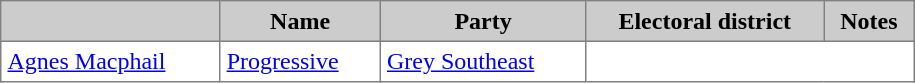<table border="1" cellpadding="4" width="610" cellspacing="0" style="border-collapse: collapse" width="100%" class="sortable">
<tr bgcolor="CCCCCC">
<th></th>
<th>Name</th>
<th>Party</th>
<th>Electoral district</th>
<th>Notes</th>
</tr>
<tr>
<td><a href='#'>Agnes Macphail</a></td>
<td><a href='#'>Progressive</a></td>
<td><a href='#'>Grey Southeast</a></td>
</tr>
</table>
